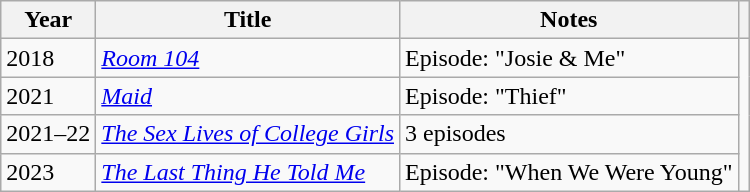<table class="wikitable">
<tr>
<th>Year</th>
<th>Title</th>
<th>Notes</th>
<th></th>
</tr>
<tr>
<td>2018</td>
<td><em><a href='#'>Room 104</a></em></td>
<td>Episode: "Josie & Me"</td>
<td rowspan="4"></td>
</tr>
<tr>
<td>2021</td>
<td><em><a href='#'>Maid</a></em></td>
<td>Episode: "Thief"</td>
</tr>
<tr>
<td>2021–22</td>
<td><em><a href='#'>The Sex Lives of College Girls</a></em></td>
<td>3 episodes</td>
</tr>
<tr>
<td>2023</td>
<td><em><a href='#'>The Last Thing He Told Me</a></em></td>
<td>Episode: "When We Were Young"</td>
</tr>
</table>
